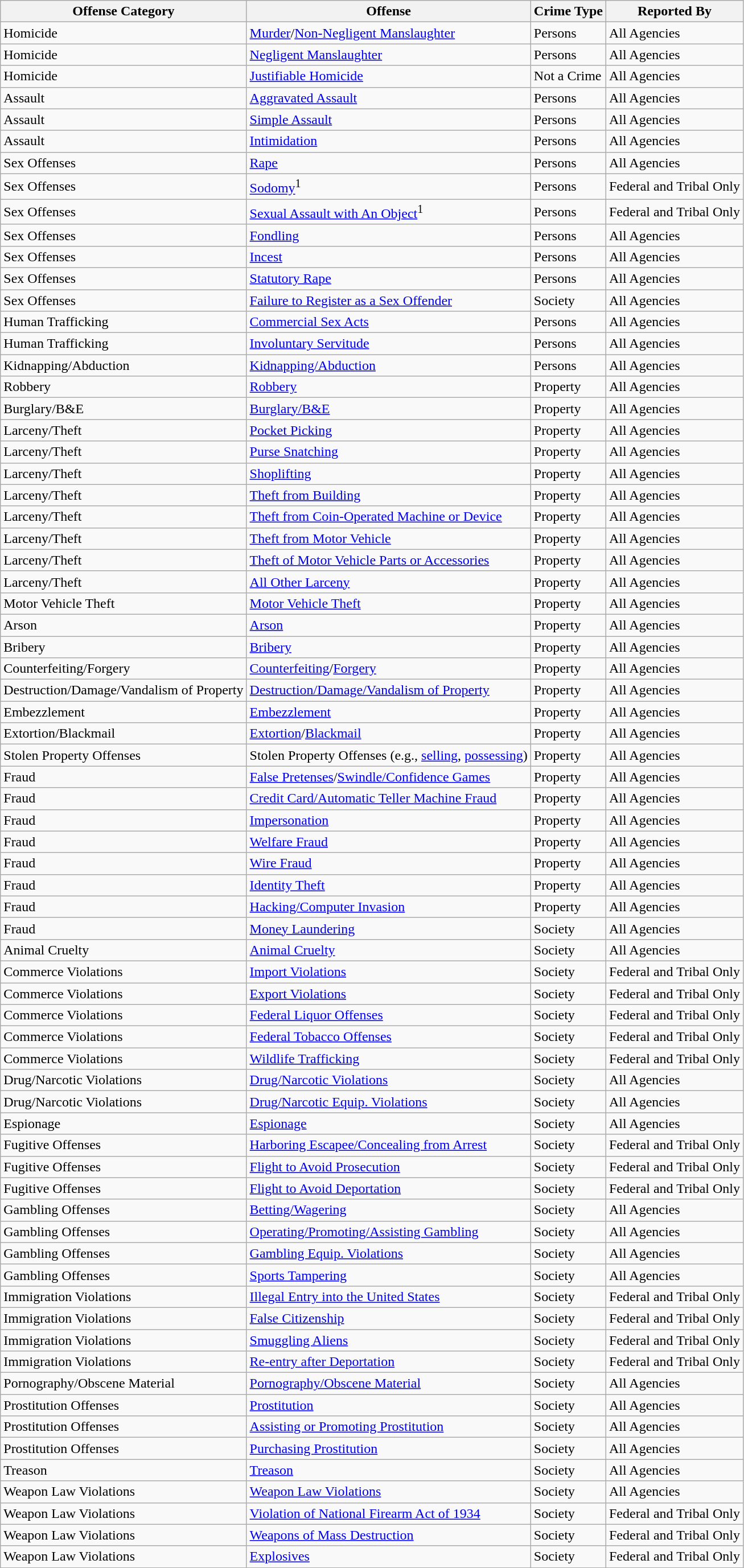<table class="wikitable sortable">
<tr>
<th>Offense Category</th>
<th>Offense</th>
<th>Crime Type</th>
<th>Reported By</th>
</tr>
<tr>
<td>Homicide</td>
<td><a href='#'>Murder</a>/<a href='#'>Non-Negligent Manslaughter</a></td>
<td>Persons</td>
<td>All Agencies</td>
</tr>
<tr>
<td>Homicide</td>
<td><a href='#'>Negligent Manslaughter</a></td>
<td>Persons</td>
<td>All Agencies</td>
</tr>
<tr>
<td>Homicide</td>
<td><a href='#'>Justifiable Homicide</a></td>
<td>Not a Crime</td>
<td>All Agencies</td>
</tr>
<tr>
<td>Assault</td>
<td><a href='#'>Aggravated Assault</a></td>
<td>Persons</td>
<td>All Agencies</td>
</tr>
<tr>
<td>Assault</td>
<td><a href='#'>Simple Assault</a></td>
<td>Persons</td>
<td>All Agencies</td>
</tr>
<tr>
<td>Assault</td>
<td><a href='#'>Intimidation</a></td>
<td>Persons</td>
<td>All Agencies</td>
</tr>
<tr>
<td>Sex Offenses</td>
<td><a href='#'>Rape</a></td>
<td>Persons</td>
<td>All Agencies</td>
</tr>
<tr>
<td>Sex Offenses</td>
<td><a href='#'>Sodomy</a><sup>1</sup></td>
<td>Persons</td>
<td>Federal and Tribal Only</td>
</tr>
<tr>
<td>Sex Offenses</td>
<td><a href='#'>Sexual Assault with An Object</a><sup>1</sup></td>
<td>Persons</td>
<td>Federal and Tribal Only</td>
</tr>
<tr>
<td>Sex Offenses</td>
<td><a href='#'>Fondling</a></td>
<td>Persons</td>
<td>All Agencies</td>
</tr>
<tr>
<td>Sex Offenses</td>
<td><a href='#'>Incest</a></td>
<td>Persons</td>
<td>All Agencies</td>
</tr>
<tr>
<td>Sex Offenses</td>
<td><a href='#'>Statutory Rape</a></td>
<td>Persons</td>
<td>All Agencies</td>
</tr>
<tr>
<td>Sex Offenses</td>
<td><a href='#'>Failure to Register as a Sex Offender</a></td>
<td>Society</td>
<td>All Agencies</td>
</tr>
<tr>
<td>Human Trafficking</td>
<td><a href='#'>Commercial Sex Acts</a></td>
<td>Persons</td>
<td>All Agencies</td>
</tr>
<tr>
<td>Human Trafficking</td>
<td><a href='#'>Involuntary Servitude</a></td>
<td>Persons</td>
<td>All Agencies</td>
</tr>
<tr>
<td>Kidnapping/Abduction</td>
<td><a href='#'>Kidnapping/Abduction</a></td>
<td>Persons</td>
<td>All Agencies</td>
</tr>
<tr>
<td>Robbery</td>
<td><a href='#'>Robbery</a></td>
<td>Property</td>
<td>All Agencies</td>
</tr>
<tr>
<td>Burglary/B&E</td>
<td><a href='#'>Burglary/B&E</a></td>
<td>Property</td>
<td>All Agencies</td>
</tr>
<tr>
<td>Larceny/Theft</td>
<td><a href='#'>Pocket Picking</a></td>
<td>Property</td>
<td>All Agencies</td>
</tr>
<tr>
<td>Larceny/Theft</td>
<td><a href='#'>Purse Snatching</a></td>
<td>Property</td>
<td>All Agencies</td>
</tr>
<tr>
<td>Larceny/Theft</td>
<td><a href='#'>Shoplifting</a></td>
<td>Property</td>
<td>All Agencies</td>
</tr>
<tr>
<td>Larceny/Theft</td>
<td><a href='#'>Theft from Building</a></td>
<td>Property</td>
<td>All Agencies</td>
</tr>
<tr>
<td>Larceny/Theft</td>
<td><a href='#'>Theft from Coin-Operated Machine or Device</a></td>
<td>Property</td>
<td>All Agencies</td>
</tr>
<tr>
<td>Larceny/Theft</td>
<td><a href='#'>Theft from Motor Vehicle</a></td>
<td>Property</td>
<td>All Agencies</td>
</tr>
<tr>
<td>Larceny/Theft</td>
<td><a href='#'>Theft of Motor Vehicle Parts or Accessories</a></td>
<td>Property</td>
<td>All Agencies</td>
</tr>
<tr>
<td>Larceny/Theft</td>
<td><a href='#'>All Other Larceny</a></td>
<td>Property</td>
<td>All Agencies</td>
</tr>
<tr>
<td>Motor Vehicle Theft</td>
<td><a href='#'>Motor Vehicle Theft</a></td>
<td>Property</td>
<td>All Agencies</td>
</tr>
<tr>
<td>Arson</td>
<td><a href='#'>Arson</a></td>
<td>Property</td>
<td>All Agencies</td>
</tr>
<tr>
<td>Bribery</td>
<td><a href='#'>Bribery</a></td>
<td>Property</td>
<td>All Agencies</td>
</tr>
<tr>
<td>Counterfeiting/Forgery</td>
<td><a href='#'>Counterfeiting</a>/<a href='#'>Forgery</a></td>
<td>Property</td>
<td>All Agencies</td>
</tr>
<tr>
<td>Destruction/Damage/Vandalism of Property</td>
<td><a href='#'>Destruction/Damage/Vandalism of Property</a></td>
<td>Property</td>
<td>All Agencies</td>
</tr>
<tr>
<td>Embezzlement</td>
<td><a href='#'>Embezzlement</a></td>
<td>Property</td>
<td>All Agencies</td>
</tr>
<tr>
<td>Extortion/Blackmail</td>
<td><a href='#'>Extortion</a>/<a href='#'>Blackmail</a></td>
<td>Property</td>
<td>All Agencies</td>
</tr>
<tr>
<td>Stolen Property Offenses</td>
<td>Stolen Property Offenses (e.g., <a href='#'>selling</a>, <a href='#'>possessing</a>)</td>
<td>Property</td>
<td>All Agencies</td>
</tr>
<tr>
<td>Fraud</td>
<td><a href='#'>False Pretenses</a>/<a href='#'>Swindle/Confidence Games</a></td>
<td>Property</td>
<td>All Agencies</td>
</tr>
<tr>
<td>Fraud</td>
<td><a href='#'>Credit Card/Automatic Teller Machine Fraud</a></td>
<td>Property</td>
<td>All Agencies</td>
</tr>
<tr>
<td>Fraud</td>
<td><a href='#'>Impersonation</a></td>
<td>Property</td>
<td>All Agencies</td>
</tr>
<tr>
<td>Fraud</td>
<td><a href='#'>Welfare Fraud</a></td>
<td>Property</td>
<td>All Agencies</td>
</tr>
<tr>
<td>Fraud</td>
<td><a href='#'>Wire Fraud</a></td>
<td>Property</td>
<td>All Agencies</td>
</tr>
<tr>
<td>Fraud</td>
<td><a href='#'>Identity Theft</a></td>
<td>Property</td>
<td>All Agencies</td>
</tr>
<tr>
<td>Fraud</td>
<td><a href='#'>Hacking/Computer Invasion</a></td>
<td>Property</td>
<td>All Agencies</td>
</tr>
<tr>
<td>Fraud</td>
<td><a href='#'>Money Laundering</a></td>
<td>Society</td>
<td>All Agencies</td>
</tr>
<tr>
<td>Animal Cruelty</td>
<td><a href='#'>Animal Cruelty</a></td>
<td>Society</td>
<td>All Agencies</td>
</tr>
<tr>
<td>Commerce Violations</td>
<td><a href='#'>Import Violations</a></td>
<td>Society</td>
<td>Federal and Tribal Only</td>
</tr>
<tr>
<td>Commerce Violations</td>
<td><a href='#'>Export Violations</a></td>
<td>Society</td>
<td>Federal and Tribal Only</td>
</tr>
<tr>
<td>Commerce Violations</td>
<td><a href='#'>Federal Liquor Offenses</a></td>
<td>Society</td>
<td>Federal and Tribal Only</td>
</tr>
<tr>
<td>Commerce Violations</td>
<td><a href='#'>Federal Tobacco Offenses</a></td>
<td>Society</td>
<td>Federal and Tribal Only</td>
</tr>
<tr>
<td>Commerce Violations</td>
<td><a href='#'>Wildlife Trafficking</a></td>
<td>Society</td>
<td>Federal and Tribal Only</td>
</tr>
<tr>
<td>Drug/Narcotic Violations</td>
<td><a href='#'>Drug/Narcotic Violations</a></td>
<td>Society</td>
<td>All Agencies</td>
</tr>
<tr>
<td>Drug/Narcotic Violations</td>
<td><a href='#'>Drug/Narcotic Equip. Violations</a></td>
<td>Society</td>
<td>All Agencies</td>
</tr>
<tr>
<td>Espionage</td>
<td><a href='#'>Espionage</a></td>
<td>Society</td>
<td>All Agencies</td>
</tr>
<tr>
<td>Fugitive Offenses</td>
<td><a href='#'>Harboring Escapee/Concealing from Arrest</a></td>
<td>Society</td>
<td>Federal and Tribal Only</td>
</tr>
<tr>
<td>Fugitive Offenses</td>
<td><a href='#'>Flight to Avoid Prosecution</a></td>
<td>Society</td>
<td>Federal and Tribal Only</td>
</tr>
<tr>
<td>Fugitive Offenses</td>
<td><a href='#'>Flight to Avoid Deportation</a></td>
<td>Society</td>
<td>Federal and Tribal Only</td>
</tr>
<tr>
<td>Gambling Offenses</td>
<td><a href='#'>Betting/Wagering</a></td>
<td>Society</td>
<td>All Agencies</td>
</tr>
<tr>
<td>Gambling Offenses</td>
<td><a href='#'>Operating/Promoting/Assisting Gambling</a></td>
<td>Society</td>
<td>All Agencies</td>
</tr>
<tr>
<td>Gambling Offenses</td>
<td><a href='#'>Gambling Equip. Violations</a></td>
<td>Society</td>
<td>All Agencies</td>
</tr>
<tr>
<td>Gambling Offenses</td>
<td><a href='#'>Sports Tampering</a></td>
<td>Society</td>
<td>All Agencies</td>
</tr>
<tr>
<td>Immigration Violations</td>
<td><a href='#'>Illegal Entry into the United States</a></td>
<td>Society</td>
<td>Federal and Tribal Only</td>
</tr>
<tr>
<td>Immigration Violations</td>
<td><a href='#'>False Citizenship</a></td>
<td>Society</td>
<td>Federal and Tribal Only</td>
</tr>
<tr>
<td>Immigration Violations</td>
<td><a href='#'>Smuggling Aliens</a></td>
<td>Society</td>
<td>Federal and Tribal Only</td>
</tr>
<tr>
<td>Immigration Violations</td>
<td><a href='#'>Re-entry after Deportation</a></td>
<td>Society</td>
<td>Federal and Tribal Only</td>
</tr>
<tr>
<td>Pornography/Obscene Material</td>
<td><a href='#'>Pornography/Obscene Material</a></td>
<td>Society</td>
<td>All Agencies</td>
</tr>
<tr>
<td>Prostitution Offenses</td>
<td><a href='#'>Prostitution</a></td>
<td>Society</td>
<td>All Agencies</td>
</tr>
<tr>
<td>Prostitution Offenses</td>
<td><a href='#'>Assisting or Promoting Prostitution</a></td>
<td>Society</td>
<td>All Agencies</td>
</tr>
<tr>
<td>Prostitution Offenses</td>
<td><a href='#'>Purchasing Prostitution</a></td>
<td>Society</td>
<td>All Agencies</td>
</tr>
<tr>
<td>Treason</td>
<td><a href='#'>Treason</a></td>
<td>Society</td>
<td>All Agencies</td>
</tr>
<tr>
<td>Weapon Law Violations</td>
<td><a href='#'>Weapon Law Violations</a></td>
<td>Society</td>
<td>All Agencies</td>
</tr>
<tr>
<td>Weapon Law Violations</td>
<td><a href='#'>Violation of National Firearm Act of 1934</a></td>
<td>Society</td>
<td>Federal and Tribal Only</td>
</tr>
<tr>
<td>Weapon Law Violations</td>
<td><a href='#'>Weapons of Mass Destruction</a></td>
<td>Society</td>
<td>Federal and Tribal Only</td>
</tr>
<tr>
<td>Weapon Law Violations</td>
<td><a href='#'>Explosives</a></td>
<td>Society</td>
<td>Federal and Tribal Only</td>
</tr>
</table>
